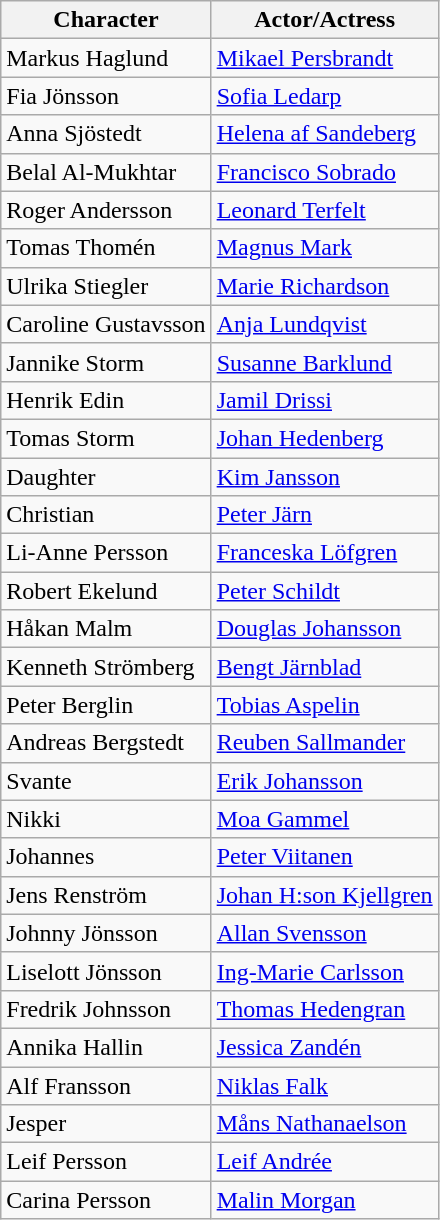<table class="wikitable">
<tr>
<th>Character</th>
<th>Actor/Actress</th>
</tr>
<tr>
<td>Markus Haglund</td>
<td><a href='#'>Mikael Persbrandt</a></td>
</tr>
<tr>
<td>Fia Jönsson</td>
<td><a href='#'>Sofia Ledarp</a></td>
</tr>
<tr>
<td>Anna Sjöstedt</td>
<td><a href='#'>Helena af Sandeberg</a></td>
</tr>
<tr>
<td>Belal Al-Mukhtar</td>
<td><a href='#'>Francisco Sobrado</a></td>
</tr>
<tr>
<td>Roger Andersson</td>
<td><a href='#'>Leonard Terfelt</a></td>
</tr>
<tr>
<td>Tomas Thomén</td>
<td><a href='#'>Magnus Mark</a></td>
</tr>
<tr>
<td>Ulrika Stiegler</td>
<td><a href='#'>Marie Richardson</a></td>
</tr>
<tr>
<td>Caroline Gustavsson</td>
<td><a href='#'>Anja Lundqvist</a></td>
</tr>
<tr>
<td>Jannike Storm</td>
<td><a href='#'>Susanne Barklund</a></td>
</tr>
<tr>
<td>Henrik Edin</td>
<td><a href='#'>Jamil Drissi</a></td>
</tr>
<tr>
<td>Tomas Storm</td>
<td><a href='#'>Johan Hedenberg</a></td>
</tr>
<tr>
<td>Daughter</td>
<td><a href='#'>Kim Jansson</a></td>
</tr>
<tr>
<td>Christian</td>
<td><a href='#'>Peter Järn</a></td>
</tr>
<tr>
<td>Li-Anne Persson</td>
<td><a href='#'>Franceska Löfgren</a></td>
</tr>
<tr>
<td>Robert Ekelund</td>
<td><a href='#'>Peter Schildt</a></td>
</tr>
<tr>
<td>Håkan Malm</td>
<td><a href='#'>Douglas Johansson</a></td>
</tr>
<tr>
<td>Kenneth Strömberg</td>
<td><a href='#'>Bengt Järnblad</a></td>
</tr>
<tr>
<td>Peter Berglin</td>
<td><a href='#'>Tobias Aspelin</a></td>
</tr>
<tr>
<td>Andreas Bergstedt</td>
<td><a href='#'>Reuben Sallmander</a></td>
</tr>
<tr>
<td>Svante</td>
<td><a href='#'>Erik Johansson</a></td>
</tr>
<tr>
<td>Nikki</td>
<td><a href='#'>Moa Gammel</a></td>
</tr>
<tr>
<td>Johannes</td>
<td><a href='#'>Peter Viitanen</a></td>
</tr>
<tr>
<td>Jens Renström</td>
<td><a href='#'>Johan H:son Kjellgren</a></td>
</tr>
<tr>
<td>Johnny Jönsson</td>
<td><a href='#'>Allan Svensson</a></td>
</tr>
<tr>
<td>Liselott Jönsson</td>
<td><a href='#'>Ing-Marie Carlsson</a></td>
</tr>
<tr>
<td>Fredrik Johnsson</td>
<td><a href='#'>Thomas Hedengran</a></td>
</tr>
<tr>
<td>Annika Hallin</td>
<td><a href='#'>Jessica Zandén</a></td>
</tr>
<tr>
<td>Alf Fransson</td>
<td><a href='#'>Niklas Falk</a></td>
</tr>
<tr>
<td>Jesper</td>
<td><a href='#'>Måns Nathanaelson</a></td>
</tr>
<tr>
<td>Leif Persson</td>
<td><a href='#'>Leif Andrée</a></td>
</tr>
<tr>
<td>Carina Persson</td>
<td><a href='#'>Malin Morgan</a></td>
</tr>
</table>
